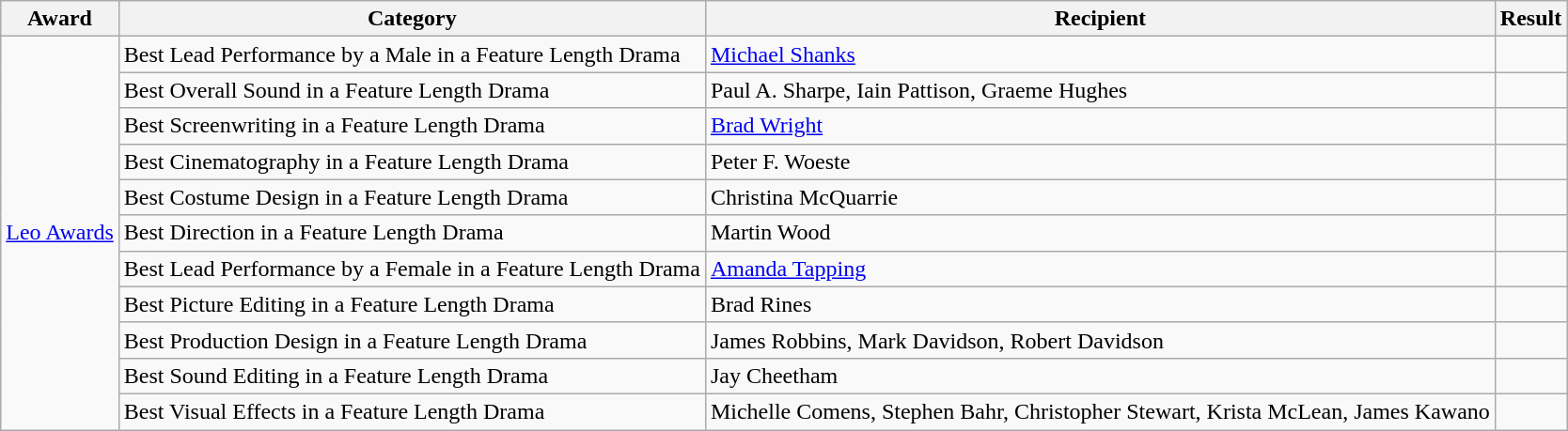<table class="wikitable sortable" border="1">
<tr>
<th>Award</th>
<th>Category</th>
<th>Recipient</th>
<th>Result</th>
</tr>
<tr>
<td rowspan="11"><a href='#'>Leo Awards</a></td>
<td>Best Lead Performance by a Male in a Feature Length Drama</td>
<td><a href='#'>Michael Shanks</a></td>
<td></td>
</tr>
<tr>
<td>Best Overall Sound in a Feature Length Drama</td>
<td>Paul A. Sharpe, Iain Pattison, Graeme Hughes</td>
<td></td>
</tr>
<tr>
<td>Best Screenwriting in a Feature Length Drama</td>
<td><a href='#'>Brad Wright</a></td>
<td></td>
</tr>
<tr>
<td>Best Cinematography in a Feature Length Drama</td>
<td>Peter F. Woeste</td>
<td></td>
</tr>
<tr>
<td>Best Costume Design in a Feature Length Drama</td>
<td>Christina McQuarrie</td>
<td></td>
</tr>
<tr>
<td>Best Direction in a Feature Length Drama</td>
<td>Martin Wood</td>
<td></td>
</tr>
<tr>
<td>Best Lead Performance by a Female in a Feature Length Drama</td>
<td><a href='#'>Amanda Tapping</a></td>
<td></td>
</tr>
<tr>
<td>Best Picture Editing in a Feature Length Drama</td>
<td>Brad Rines</td>
<td></td>
</tr>
<tr>
<td>Best Production Design in a Feature Length Drama</td>
<td>James Robbins, Mark Davidson, Robert Davidson</td>
<td></td>
</tr>
<tr>
<td>Best Sound Editing in a Feature Length Drama</td>
<td>Jay Cheetham</td>
<td></td>
</tr>
<tr>
<td>Best Visual Effects in a Feature Length Drama</td>
<td>Michelle Comens, Stephen Bahr, Christopher Stewart, Krista McLean, James Kawano</td>
<td></td>
</tr>
</table>
